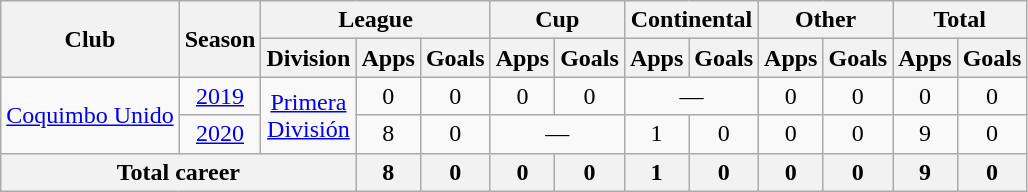<table class="wikitable" style="text-align: center">
<tr>
<th rowspan="2">Club</th>
<th rowspan="2">Season</th>
<th colspan="3">League</th>
<th colspan="2">Cup</th>
<th colspan="2">Continental</th>
<th colspan="2">Other</th>
<th colspan="2">Total</th>
</tr>
<tr>
<th>Division</th>
<th>Apps</th>
<th>Goals</th>
<th>Apps</th>
<th>Goals</th>
<th>Apps</th>
<th>Goals</th>
<th>Apps</th>
<th>Goals</th>
<th>Apps</th>
<th>Goals</th>
</tr>
<tr>
<td rowspan ="2"><a href='#'>Coquimbo Unido</a></td>
<td><a href='#'>2019</a></td>
<td rowspan ="2"><a href='#'>Primera<br>División</a></td>
<td>0</td>
<td>0</td>
<td>0</td>
<td>0</td>
<td colspan="2">—</td>
<td>0</td>
<td>0</td>
<td>0</td>
<td>0</td>
</tr>
<tr>
<td><a href='#'>2020</a></td>
<td>8</td>
<td>0</td>
<td colspan="2">—</td>
<td>1</td>
<td>0</td>
<td>0</td>
<td>0</td>
<td>9</td>
<td>0</td>
</tr>
<tr>
<th colspan="3"><strong>Total career</strong></th>
<th>8</th>
<th>0</th>
<th>0</th>
<th>0</th>
<th>1</th>
<th>0</th>
<th>0</th>
<th>0</th>
<th>9</th>
<th>0</th>
</tr>
</table>
